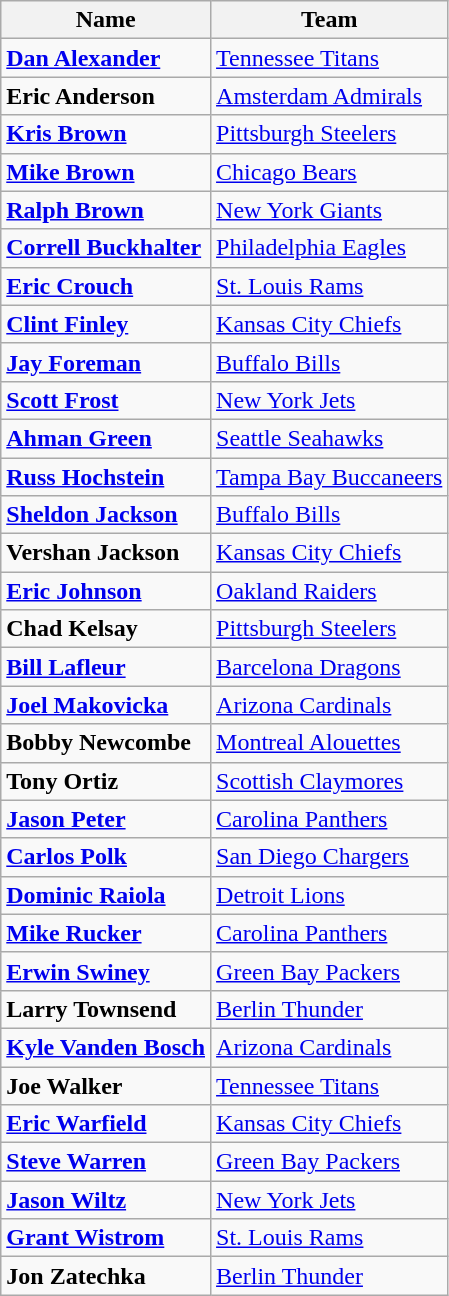<table class="wikitable">
<tr>
<th>Name</th>
<th>Team</th>
</tr>
<tr>
<td><strong><a href='#'>Dan Alexander</a></strong></td>
<td><a href='#'>Tennessee Titans</a></td>
</tr>
<tr>
<td><strong>Eric Anderson</strong></td>
<td><a href='#'>Amsterdam Admirals</a></td>
</tr>
<tr>
<td><strong><a href='#'>Kris Brown</a></strong></td>
<td><a href='#'>Pittsburgh Steelers</a></td>
</tr>
<tr>
<td><strong><a href='#'>Mike Brown</a></strong></td>
<td><a href='#'>Chicago Bears</a></td>
</tr>
<tr>
<td><strong><a href='#'>Ralph Brown</a></strong></td>
<td><a href='#'>New York Giants</a></td>
</tr>
<tr>
<td><strong><a href='#'>Correll Buckhalter</a></strong></td>
<td><a href='#'>Philadelphia Eagles</a></td>
</tr>
<tr>
<td><strong><a href='#'>Eric Crouch</a></strong></td>
<td><a href='#'>St. Louis Rams</a></td>
</tr>
<tr>
<td><strong><a href='#'>Clint Finley</a></strong></td>
<td><a href='#'>Kansas City Chiefs</a></td>
</tr>
<tr>
<td><strong><a href='#'>Jay Foreman</a></strong></td>
<td><a href='#'>Buffalo Bills</a></td>
</tr>
<tr>
<td><strong><a href='#'>Scott Frost</a></strong></td>
<td><a href='#'>New York Jets</a></td>
</tr>
<tr>
<td><strong><a href='#'>Ahman Green</a></strong></td>
<td><a href='#'>Seattle Seahawks</a></td>
</tr>
<tr>
<td><strong><a href='#'>Russ Hochstein</a></strong></td>
<td><a href='#'>Tampa Bay Buccaneers</a></td>
</tr>
<tr>
<td><strong><a href='#'>Sheldon Jackson</a></strong></td>
<td><a href='#'>Buffalo Bills</a></td>
</tr>
<tr>
<td><strong>Vershan Jackson</strong></td>
<td><a href='#'>Kansas City Chiefs</a></td>
</tr>
<tr>
<td><strong><a href='#'>Eric Johnson</a></strong></td>
<td><a href='#'>Oakland Raiders</a></td>
</tr>
<tr>
<td><strong>Chad Kelsay</strong></td>
<td><a href='#'>Pittsburgh Steelers</a></td>
</tr>
<tr>
<td><strong><a href='#'>Bill Lafleur</a></strong></td>
<td><a href='#'>Barcelona Dragons</a></td>
</tr>
<tr>
<td><strong><a href='#'>Joel Makovicka</a></strong></td>
<td><a href='#'>Arizona Cardinals</a></td>
</tr>
<tr>
<td><strong>Bobby Newcombe</strong></td>
<td><a href='#'>Montreal Alouettes</a></td>
</tr>
<tr>
<td><strong>Tony Ortiz</strong></td>
<td><a href='#'>Scottish Claymores</a></td>
</tr>
<tr>
<td><strong><a href='#'>Jason Peter</a></strong></td>
<td><a href='#'>Carolina Panthers</a></td>
</tr>
<tr>
<td><strong><a href='#'>Carlos Polk</a></strong></td>
<td><a href='#'>San Diego Chargers</a></td>
</tr>
<tr>
<td><strong><a href='#'>Dominic Raiola</a></strong></td>
<td><a href='#'>Detroit Lions</a></td>
</tr>
<tr>
<td><strong><a href='#'>Mike Rucker</a></strong></td>
<td><a href='#'>Carolina Panthers</a></td>
</tr>
<tr>
<td><strong><a href='#'>Erwin Swiney</a></strong></td>
<td><a href='#'>Green Bay Packers</a></td>
</tr>
<tr>
<td><strong>Larry Townsend</strong></td>
<td><a href='#'>Berlin Thunder</a></td>
</tr>
<tr>
<td><strong><a href='#'>Kyle Vanden Bosch</a></strong></td>
<td><a href='#'>Arizona Cardinals</a></td>
</tr>
<tr>
<td><strong>Joe Walker</strong></td>
<td><a href='#'>Tennessee Titans</a></td>
</tr>
<tr>
<td><strong><a href='#'>Eric Warfield</a></strong></td>
<td><a href='#'>Kansas City Chiefs</a></td>
</tr>
<tr>
<td><strong><a href='#'>Steve Warren</a></strong></td>
<td><a href='#'>Green Bay Packers</a></td>
</tr>
<tr>
<td><strong><a href='#'>Jason Wiltz</a></strong></td>
<td><a href='#'>New York Jets</a></td>
</tr>
<tr>
<td><strong><a href='#'>Grant Wistrom</a></strong></td>
<td><a href='#'>St. Louis Rams</a></td>
</tr>
<tr>
<td><strong>Jon Zatechka</strong></td>
<td><a href='#'>Berlin Thunder</a></td>
</tr>
</table>
